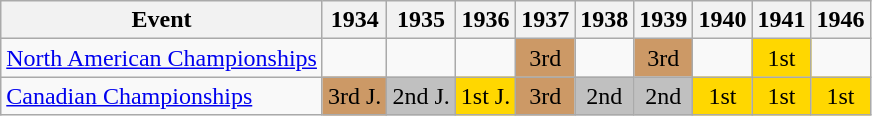<table class="wikitable">
<tr>
<th>Event</th>
<th>1934</th>
<th>1935</th>
<th>1936</th>
<th>1937</th>
<th>1938</th>
<th>1939</th>
<th>1940</th>
<th>1941</th>
<th>1946</th>
</tr>
<tr>
<td><a href='#'>North American Championships</a></td>
<td></td>
<td></td>
<td></td>
<td align="center" bgcolor="cc9966">3rd</td>
<td></td>
<td align="center" bgcolor="cc9966">3rd</td>
<td></td>
<td align="center" bgcolor="gold">1st</td>
<td></td>
</tr>
<tr>
<td><a href='#'>Canadian Championships</a></td>
<td align="center" bgcolor="cc9966">3rd J.</td>
<td align="center" bgcolor="silver">2nd J.</td>
<td align="center" bgcolor="gold">1st J.</td>
<td align="center" bgcolor="cc9966">3rd</td>
<td align="center" bgcolor="silver">2nd</td>
<td align="center" bgcolor="silver">2nd</td>
<td align="center" bgcolor="gold">1st</td>
<td align="center" bgcolor="gold">1st</td>
<td align="center" bgcolor="gold">1st</td>
</tr>
</table>
